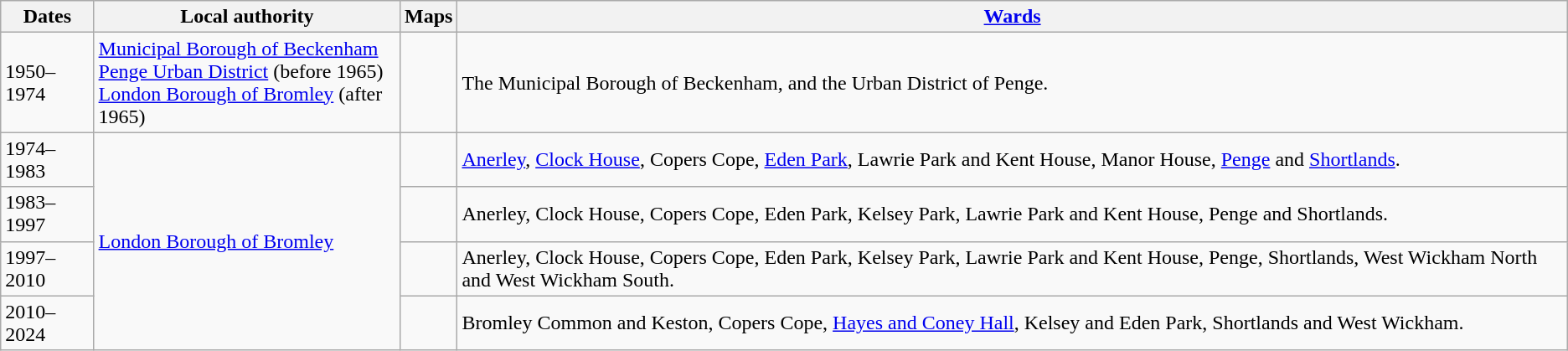<table class=wikitable>
<tr>
<th>Dates</th>
<th>Local authority</th>
<th>Maps</th>
<th><a href='#'>Wards</a></th>
</tr>
<tr>
<td>1950–1974</td>
<td><a href='#'>Municipal Borough of Beckenham</a><br><a href='#'>Penge Urban District</a> (before 1965)<br><a href='#'>London Borough of Bromley</a> (after 1965)</td>
<td></td>
<td>The Municipal Borough of Beckenham, and the Urban District of Penge.</td>
</tr>
<tr>
<td>1974–1983</td>
<td rowspan="4"><a href='#'>London Borough of Bromley</a></td>
<td></td>
<td><a href='#'>Anerley</a>, <a href='#'>Clock House</a>, Copers Cope, <a href='#'>Eden Park</a>, Lawrie Park and Kent House, Manor House, <a href='#'>Penge</a> and <a href='#'>Shortlands</a>.</td>
</tr>
<tr>
<td>1983–1997</td>
<td></td>
<td>Anerley, Clock House, Copers Cope, Eden Park, Kelsey Park, Lawrie Park and Kent House, Penge and Shortlands.</td>
</tr>
<tr>
<td>1997–2010</td>
<td></td>
<td>Anerley, Clock House, Copers Cope, Eden Park, Kelsey Park, Lawrie Park and Kent House, Penge, Shortlands, West Wickham North and West Wickham South.</td>
</tr>
<tr>
<td>2010–2024</td>
<td></td>
<td>Bromley Common and Keston, Copers Cope, <a href='#'>Hayes and Coney Hall</a>, Kelsey and Eden Park, Shortlands and West Wickham.</td>
</tr>
</table>
